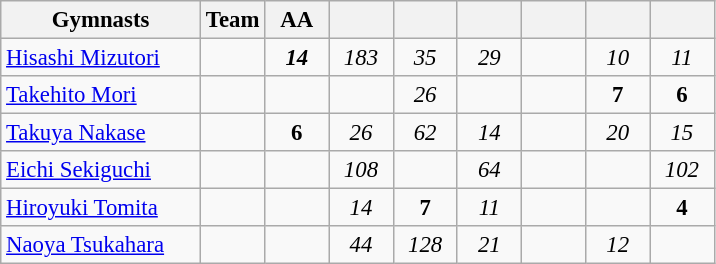<table class="wikitable sortable collapsible autocollapse plainrowheaders" style="text-align:center; font-size:95%;">
<tr>
<th width=28% class=unsortable>Gymnasts</th>
<th width=9% class=unsortable>Team</th>
<th width=9% class=unsortable>AA</th>
<th width=9% class=unsortable></th>
<th width=9% class=unsortable></th>
<th width=9% class=unsortable></th>
<th width=9% class=unsortable></th>
<th width=9% class=unsortable></th>
<th width=9% class=unsortable></th>
</tr>
<tr>
<td align=left><a href='#'>Hisashi Mizutori</a></td>
<td></td>
<td><strong><em>14</em></strong></td>
<td><em>183</em></td>
<td><em>35</em></td>
<td><em>29</em></td>
<td></td>
<td><em>10</em></td>
<td><em>11</em></td>
</tr>
<tr>
<td align=left><a href='#'>Takehito Mori</a></td>
<td></td>
<td></td>
<td></td>
<td><em>26</em></td>
<td></td>
<td></td>
<td><strong>7</strong></td>
<td><strong>6</strong></td>
</tr>
<tr>
<td align=left><a href='#'>Takuya Nakase</a></td>
<td></td>
<td><strong>6</strong></td>
<td><em>26</em></td>
<td><em>62</em></td>
<td><em>14</em></td>
<td></td>
<td><em>20</em></td>
<td><em>15</em></td>
</tr>
<tr>
<td align=left><a href='#'>Eichi Sekiguchi</a></td>
<td></td>
<td></td>
<td><em>108</em></td>
<td></td>
<td><em>64</em></td>
<td></td>
<td></td>
<td><em>102</em></td>
</tr>
<tr>
<td align=left><a href='#'>Hiroyuki Tomita</a></td>
<td></td>
<td></td>
<td><em>14</em></td>
<td><strong>7</strong></td>
<td><em>11</em></td>
<td></td>
<td></td>
<td><strong>4</strong></td>
</tr>
<tr>
<td align=left><a href='#'>Naoya Tsukahara</a></td>
<td></td>
<td></td>
<td><em>44</em></td>
<td><em>128</em></td>
<td><em>21</em></td>
<td></td>
<td><em>12</em></td>
<td></td>
</tr>
</table>
